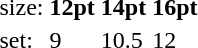<table style="margin-left:40px;">
<tr>
<td>size:</td>
<td><strong>12pt</strong></td>
<td><strong>14pt</strong></td>
<td><strong>16pt</strong></td>
</tr>
<tr>
<td>set:</td>
<td>9</td>
<td>10.5</td>
<td>12</td>
</tr>
</table>
